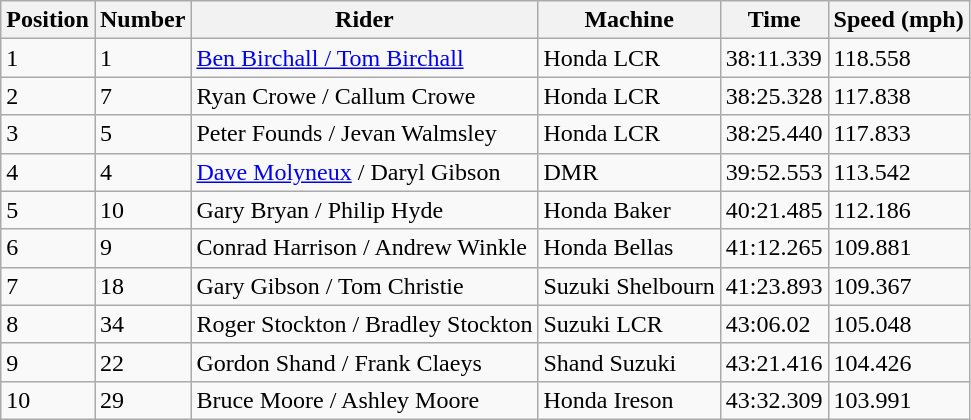<table class="wikitable">
<tr>
<th>Position</th>
<th>Number</th>
<th>Rider</th>
<th>Machine</th>
<th>Time</th>
<th>Speed (mph)</th>
</tr>
<tr>
<td>1</td>
<td>1</td>
<td><a href='#'>Ben Birchall / Tom Birchall</a></td>
<td>Honda LCR</td>
<td>38:11.339</td>
<td>118.558</td>
</tr>
<tr>
<td>2</td>
<td>7</td>
<td>Ryan Crowe / Callum Crowe</td>
<td>Honda LCR</td>
<td>38:25.328</td>
<td>117.838</td>
</tr>
<tr>
<td>3</td>
<td>5</td>
<td>Peter Founds / Jevan Walmsley</td>
<td>Honda LCR</td>
<td>38:25.440</td>
<td>117.833</td>
</tr>
<tr>
<td>4</td>
<td>4</td>
<td><a href='#'>Dave Molyneux</a> / Daryl Gibson</td>
<td>DMR</td>
<td>39:52.553</td>
<td>113.542</td>
</tr>
<tr>
<td>5</td>
<td>10</td>
<td>Gary Bryan / Philip Hyde</td>
<td>Honda Baker</td>
<td>40:21.485</td>
<td>112.186</td>
</tr>
<tr>
<td>6</td>
<td>9</td>
<td>Conrad Harrison / Andrew Winkle</td>
<td>Honda Bellas</td>
<td>41:12.265</td>
<td>109.881</td>
</tr>
<tr>
<td>7</td>
<td>18</td>
<td>Gary Gibson / Tom Christie</td>
<td>Suzuki Shelbourn</td>
<td>41:23.893</td>
<td>109.367</td>
</tr>
<tr>
<td>8</td>
<td>34</td>
<td>Roger Stockton / Bradley Stockton</td>
<td>Suzuki LCR</td>
<td>43:06.02</td>
<td>105.048</td>
</tr>
<tr>
<td>9</td>
<td>22</td>
<td>Gordon Shand / Frank Claeys</td>
<td>Shand Suzuki</td>
<td>43:21.416</td>
<td>104.426</td>
</tr>
<tr>
<td>10</td>
<td>29</td>
<td>Bruce Moore / Ashley Moore</td>
<td>Honda Ireson</td>
<td>43:32.309</td>
<td>103.991</td>
</tr>
</table>
